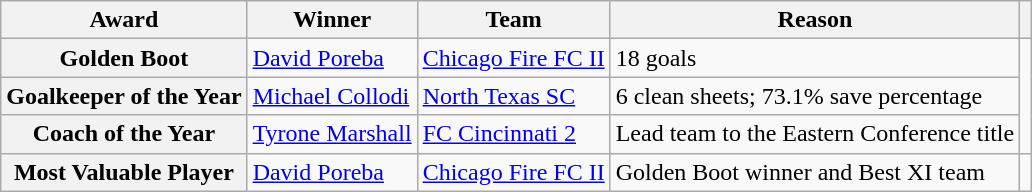<table class="wikitable">
<tr>
<th>Award</th>
<th>Winner</th>
<th>Team</th>
<th>Reason</th>
<th></th>
</tr>
<tr>
<th>Golden Boot</th>
<td> <a href='#'>David Poreba</a></td>
<td><a href='#'>Chicago Fire FC II</a></td>
<td>18 goals</td>
<td rowspan="3" align=center></td>
</tr>
<tr>
<th>Goalkeeper of the Year</th>
<td> <a href='#'>Michael Collodi</a></td>
<td><a href='#'>North Texas SC</a></td>
<td>6 clean sheets; 73.1% save percentage</td>
</tr>
<tr>
<th>Coach of the Year</th>
<td> <a href='#'>Tyrone Marshall</a></td>
<td><a href='#'>FC Cincinnati 2</a></td>
<td>Lead team to the Eastern Conference title</td>
</tr>
<tr>
<th>Most Valuable Player</th>
<td> <a href='#'>David Poreba</a></td>
<td><a href='#'>Chicago Fire FC II</a></td>
<td>Golden Boot winner and Best XI team</td>
<td align="center"></td>
</tr>
</table>
